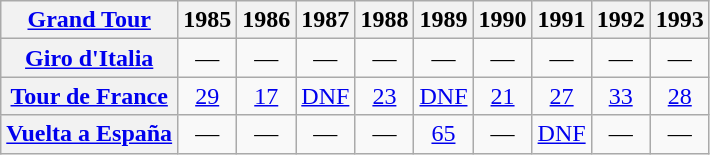<table class="wikitable plainrowheaders">
<tr>
<th scope="col"><a href='#'>Grand Tour</a></th>
<th scope="col">1985</th>
<th scope="col">1986</th>
<th scope="col">1987</th>
<th scope="col">1988</th>
<th scope="col">1989</th>
<th scope="col">1990</th>
<th scope="col">1991</th>
<th scope="col">1992</th>
<th scope="col">1993</th>
</tr>
<tr style="text-align:center;">
<th scope="row"> <a href='#'>Giro d'Italia</a></th>
<td>—</td>
<td>—</td>
<td>—</td>
<td>—</td>
<td>—</td>
<td>—</td>
<td>—</td>
<td>—</td>
<td>—</td>
</tr>
<tr style="text-align:center;">
<th scope="row"> <a href='#'>Tour de France</a></th>
<td style="text-align:center;"><a href='#'>29</a></td>
<td style="text-align:center;"><a href='#'>17</a></td>
<td style="text-align:center;"><a href='#'>DNF</a></td>
<td style="text-align:center;"><a href='#'>23</a></td>
<td style="text-align:center;"><a href='#'>DNF</a></td>
<td style="text-align:center;"><a href='#'>21</a></td>
<td style="text-align:center;"><a href='#'>27</a></td>
<td style="text-align:center;"><a href='#'>33</a></td>
<td style="text-align:center;"><a href='#'>28</a></td>
</tr>
<tr style="text-align:center;">
<th scope="row"> <a href='#'>Vuelta a España</a></th>
<td>—</td>
<td>—</td>
<td>—</td>
<td>—</td>
<td style="text-align:center;"><a href='#'>65</a></td>
<td>—</td>
<td style="text-align:center;"><a href='#'>DNF</a></td>
<td>—</td>
<td>—</td>
</tr>
</table>
